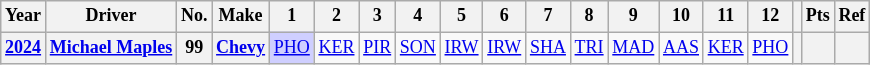<table class="wikitable" style="text-align:center; font-size:75%">
<tr>
<th>Year</th>
<th>Driver</th>
<th>No.</th>
<th>Make</th>
<th>1</th>
<th>2</th>
<th>3</th>
<th>4</th>
<th>5</th>
<th>6</th>
<th>7</th>
<th>8</th>
<th>9</th>
<th>10</th>
<th>11</th>
<th>12</th>
<th></th>
<th>Pts</th>
<th>Ref</th>
</tr>
<tr>
<th><a href='#'>2024</a></th>
<th><a href='#'>Michael Maples</a></th>
<th>99</th>
<th><a href='#'>Chevy</a></th>
<td style="background:#CFCFFF;"><a href='#'>PHO</a><br></td>
<td><a href='#'>KER</a></td>
<td><a href='#'>PIR</a></td>
<td><a href='#'>SON</a></td>
<td><a href='#'>IRW</a></td>
<td><a href='#'>IRW</a></td>
<td><a href='#'>SHA</a></td>
<td><a href='#'>TRI</a></td>
<td><a href='#'>MAD</a></td>
<td><a href='#'>AAS</a></td>
<td><a href='#'>KER</a></td>
<td><a href='#'>PHO</a></td>
<th></th>
<th></th>
<th></th>
</tr>
</table>
